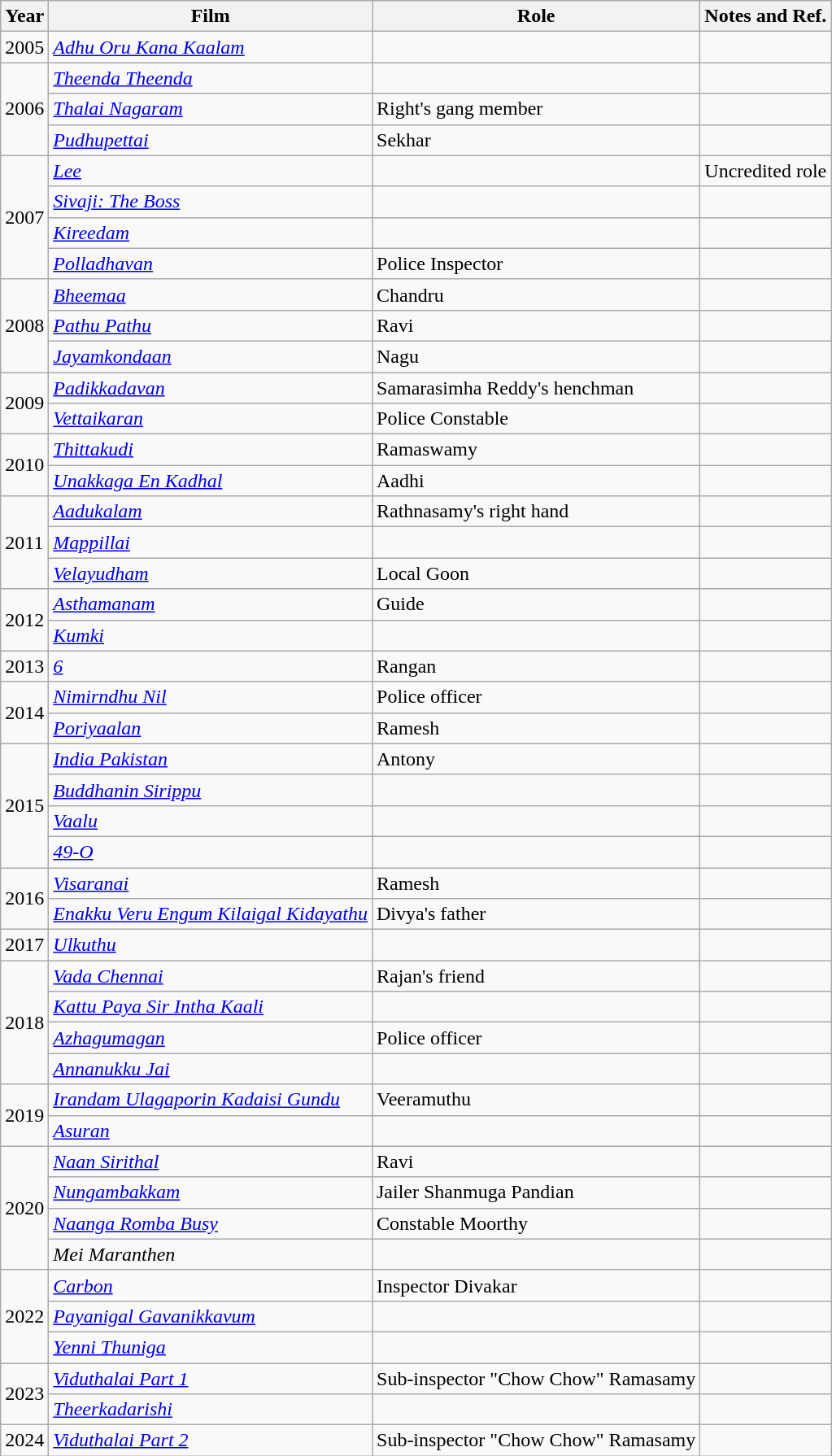<table class="wikitable sortable">
<tr>
<th>Year</th>
<th>Film</th>
<th>Role</th>
<th>Notes and Ref.</th>
</tr>
<tr>
<td>2005</td>
<td><em><a href='#'>Adhu Oru Kana Kaalam</a></em></td>
<td></td>
<td></td>
</tr>
<tr>
<td rowspan="3">2006</td>
<td><em><a href='#'>Theenda Theenda</a></em></td>
<td></td>
<td></td>
</tr>
<tr>
<td><em><a href='#'>Thalai Nagaram</a></em></td>
<td>Right's gang member</td>
<td></td>
</tr>
<tr>
<td><em><a href='#'>Pudhupettai</a></em></td>
<td>Sekhar</td>
<td></td>
</tr>
<tr>
<td rowspan="4">2007</td>
<td><em><a href='#'>Lee</a></em></td>
<td></td>
<td>Uncredited role</td>
</tr>
<tr>
<td><em><a href='#'>Sivaji: The Boss</a></em></td>
<td></td>
<td></td>
</tr>
<tr>
<td><em><a href='#'>Kireedam</a></em></td>
<td></td>
<td></td>
</tr>
<tr>
<td><em><a href='#'>Polladhavan</a></em></td>
<td>Police Inspector</td>
<td></td>
</tr>
<tr>
<td rowspan="3">2008</td>
<td><em><a href='#'>Bheemaa</a></em></td>
<td>Chandru</td>
<td></td>
</tr>
<tr>
<td><em><a href='#'>Pathu Pathu</a></em></td>
<td>Ravi</td>
<td></td>
</tr>
<tr>
<td><em><a href='#'>Jayamkondaan</a></em></td>
<td>Nagu</td>
<td></td>
</tr>
<tr>
<td rowspan="2">2009</td>
<td><em><a href='#'>Padikkadavan</a></em></td>
<td>Samarasimha Reddy's henchman</td>
<td></td>
</tr>
<tr>
<td><em><a href='#'>Vettaikaran</a></em></td>
<td>Police Constable</td>
<td></td>
</tr>
<tr>
<td rowspan="2">2010</td>
<td><em><a href='#'>Thittakudi</a></em></td>
<td>Ramaswamy</td>
<td></td>
</tr>
<tr>
<td><em><a href='#'>Unakkaga En Kadhal</a></em></td>
<td>Aadhi</td>
<td></td>
</tr>
<tr>
<td rowspan="3">2011</td>
<td><em><a href='#'>Aadukalam</a></em></td>
<td>Rathnasamy's right hand</td>
<td></td>
</tr>
<tr>
<td><em><a href='#'>Mappillai</a></em></td>
<td></td>
<td></td>
</tr>
<tr>
<td><em><a href='#'>Velayudham</a></em></td>
<td>Local Goon</td>
<td></td>
</tr>
<tr>
<td rowspan="2">2012</td>
<td><em><a href='#'>Asthamanam</a></em></td>
<td>Guide</td>
<td></td>
</tr>
<tr>
<td><em><a href='#'>Kumki</a></em></td>
<td></td>
<td></td>
</tr>
<tr>
<td>2013</td>
<td><em><a href='#'>6</a></em></td>
<td>Rangan</td>
<td></td>
</tr>
<tr>
<td rowspan="2">2014</td>
<td><em><a href='#'>Nimirndhu Nil</a></em></td>
<td>Police officer</td>
<td></td>
</tr>
<tr>
<td><em><a href='#'>Poriyaalan</a></em></td>
<td>Ramesh</td>
<td></td>
</tr>
<tr>
<td rowspan="4">2015</td>
<td><em><a href='#'>India Pakistan</a></em></td>
<td>Antony</td>
<td></td>
</tr>
<tr>
<td><em><a href='#'>Buddhanin Sirippu</a></em></td>
<td></td>
<td></td>
</tr>
<tr>
<td><em><a href='#'>Vaalu</a></em></td>
<td></td>
<td></td>
</tr>
<tr>
<td><em><a href='#'>49-O</a></em></td>
<td></td>
<td></td>
</tr>
<tr>
<td rowspan="2">2016</td>
<td><em><a href='#'>Visaranai</a></em></td>
<td>Ramesh</td>
<td></td>
</tr>
<tr>
<td><em><a href='#'>Enakku Veru Engum Kilaigal Kidayathu</a></em></td>
<td>Divya's father</td>
<td></td>
</tr>
<tr>
<td>2017</td>
<td><em><a href='#'>Ulkuthu</a></em></td>
<td></td>
<td></td>
</tr>
<tr>
<td rowspan="4">2018</td>
<td><em><a href='#'>Vada Chennai</a></em></td>
<td>Rajan's friend</td>
<td></td>
</tr>
<tr>
<td><em><a href='#'>Kattu Paya Sir Intha Kaali</a></em></td>
<td></td>
<td></td>
</tr>
<tr>
<td><em><a href='#'>Azhagumagan</a></em></td>
<td>Police officer</td>
<td></td>
</tr>
<tr>
<td><em><a href='#'>Annanukku Jai</a></em></td>
<td></td>
<td></td>
</tr>
<tr>
<td rowspan="2">2019</td>
<td><em><a href='#'>Irandam Ulagaporin Kadaisi Gundu</a></em></td>
<td>Veeramuthu</td>
<td></td>
</tr>
<tr>
<td><em><a href='#'>Asuran</a></em></td>
<td></td>
<td></td>
</tr>
<tr>
<td rowspan="4">2020</td>
<td><em><a href='#'>Naan Sirithal</a></em></td>
<td>Ravi</td>
<td></td>
</tr>
<tr>
<td><em><a href='#'>Nungambakkam</a></em></td>
<td>Jailer Shanmuga Pandian</td>
<td></td>
</tr>
<tr>
<td><em><a href='#'>Naanga Romba Busy</a></em></td>
<td>Constable Moorthy</td>
<td></td>
</tr>
<tr>
<td><em>Mei Maranthen</em></td>
<td></td>
<td></td>
</tr>
<tr>
<td rowspan="3">2022</td>
<td><em><a href='#'>Carbon</a></em></td>
<td>Inspector Divakar</td>
<td></td>
</tr>
<tr>
<td><em><a href='#'>Payanigal Gavanikkavum</a></em></td>
<td></td>
<td></td>
</tr>
<tr>
<td><em><a href='#'>Yenni Thuniga</a></em></td>
<td></td>
<td></td>
</tr>
<tr>
<td rowspan="2">2023</td>
<td><em><a href='#'>Viduthalai Part 1</a></em></td>
<td>Sub-inspector "Chow Chow" Ramasamy</td>
<td></td>
</tr>
<tr>
<td><em><a href='#'>Theerkadarishi</a></em></td>
<td></td>
<td></td>
</tr>
<tr>
<td>2024</td>
<td><em><a href='#'>Viduthalai Part 2</a></em></td>
<td>Sub-inspector "Chow Chow" Ramasamy</td>
<td></td>
</tr>
</table>
